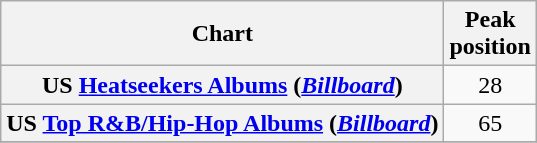<table class="wikitable plainrowheaders sortable" style="text-align:center;" border="1">
<tr>
<th scope="col">Chart</th>
<th scope="col">Peak<br>position</th>
</tr>
<tr>
<th scope="row">US <a href='#'>Heatseekers Albums</a> (<em><a href='#'>Billboard</a></em>)</th>
<td>28</td>
</tr>
<tr>
<th scope="row">US <a href='#'>Top R&B/Hip-Hop Albums</a> (<em><a href='#'>Billboard</a></em>)</th>
<td>65</td>
</tr>
<tr>
</tr>
</table>
